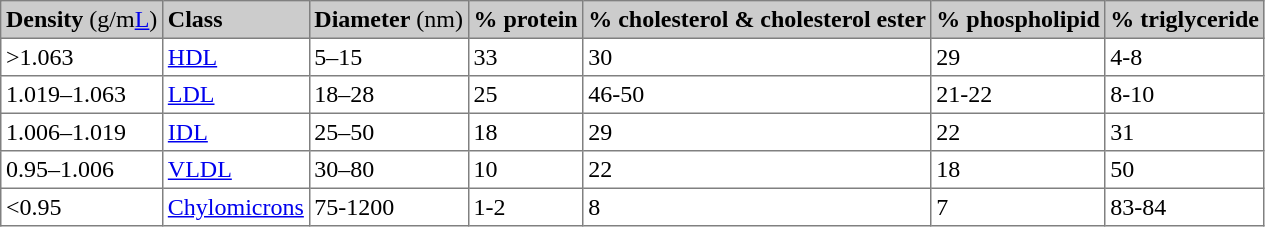<table cellpadding=3 cellspacing=0 border=1 style="border-collapse:collapse">
<tr>
<td bgcolor="#cccccc"><strong>Density</strong> (g/m<a href='#'>L</a>)</td>
<td bgcolor="#cccccc"><strong>Class</strong></td>
<td bgcolor="#cccccc"><strong>Diameter</strong> (nm)</td>
<td bgcolor="#cccccc"><strong>% protein</strong></td>
<td bgcolor="#cccccc"><strong>% cholesterol & cholesterol ester</strong></td>
<td bgcolor="#cccccc"><strong>% phospholipid</strong></td>
<td bgcolor="#cccccc"><strong>% triglyceride<br></strong></td>
</tr>
<tr>
<td>>1.063</td>
<td><a href='#'>HDL</a></td>
<td>5–15</td>
<td>33</td>
<td>30</td>
<td>29</td>
<td>4-8</td>
</tr>
<tr>
<td>1.019–1.063</td>
<td><a href='#'>LDL</a></td>
<td>18–28</td>
<td>25</td>
<td>46-50</td>
<td>21-22</td>
<td>8-10</td>
</tr>
<tr>
<td>1.006–1.019</td>
<td><a href='#'>IDL</a></td>
<td>25–50</td>
<td>18</td>
<td>29</td>
<td>22</td>
<td>31</td>
</tr>
<tr>
<td>0.95–1.006</td>
<td><a href='#'>VLDL</a></td>
<td>30–80</td>
<td>10</td>
<td>22</td>
<td>18</td>
<td>50</td>
</tr>
<tr>
<td><0.95</td>
<td><a href='#'>Chylomicrons</a></td>
<td>75-1200</td>
<td>1-2</td>
<td>8</td>
<td>7</td>
<td>83-84</td>
</tr>
</table>
